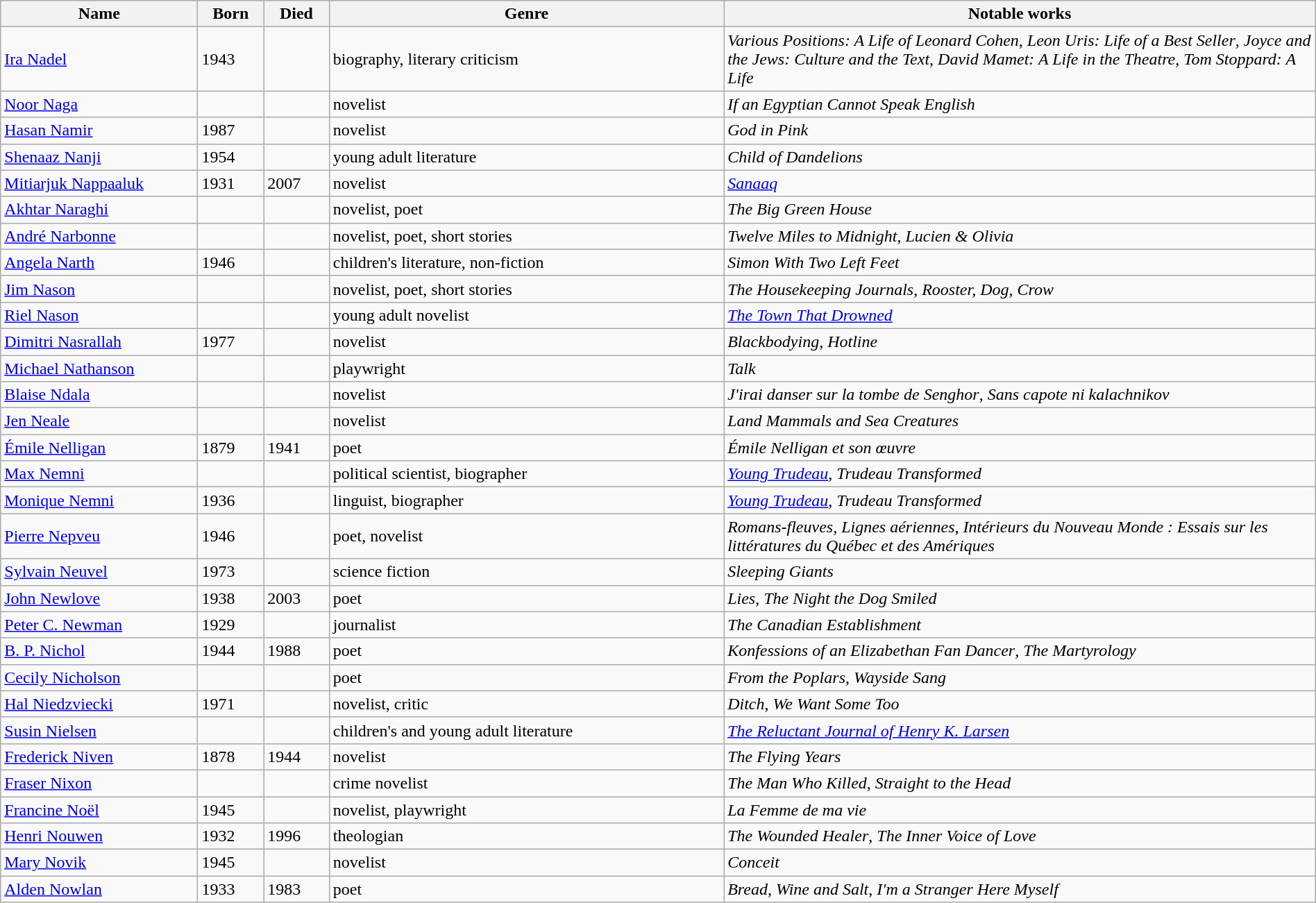<table class="wikitable sortable" style="text-align:left; line-height:18px; width:100%;">
<tr>
<th scope="col" style="width:15%;">Name</th>
<th scope="col" style="width:5%;">Born</th>
<th scope="col" style="width:5%;">Died</th>
<th scope="col" style="width:30%;">Genre</th>
<th scope="col" style="width:45%;">Notable works</th>
</tr>
<tr>
<td scope="row"><a href='#'>Ira Nadel</a></td>
<td>1943</td>
<td></td>
<td>biography, literary criticism</td>
<td><em>Various Positions: A Life of Leonard Cohen</em>, <em>Leon Uris: Life of a Best Seller</em>, <em>Joyce and the Jews: Culture and the Text</em>, <em>David Mamet: A Life in the Theatre</em>, <em>Tom Stoppard: A Life</em></td>
</tr>
<tr>
<td scope="row"><a href='#'>Noor Naga</a></td>
<td></td>
<td></td>
<td>novelist</td>
<td><em>If an Egyptian Cannot Speak English</em></td>
</tr>
<tr>
<td scope="row"><a href='#'>Hasan Namir</a></td>
<td>1987</td>
<td></td>
<td>novelist</td>
<td><em>God in Pink</em></td>
</tr>
<tr>
<td scope="row"><a href='#'>Shenaaz Nanji</a></td>
<td>1954</td>
<td></td>
<td>young adult literature</td>
<td><em>Child of Dandelions</em></td>
</tr>
<tr>
<td scope="row"><a href='#'>Mitiarjuk Nappaaluk</a></td>
<td>1931</td>
<td>2007</td>
<td>novelist</td>
<td><em><a href='#'>Sanaaq</a></em></td>
</tr>
<tr>
<td scope="row"><a href='#'>Akhtar Naraghi</a></td>
<td></td>
<td></td>
<td>novelist, poet</td>
<td><em>The Big Green House</em></td>
</tr>
<tr>
<td scope="row"><a href='#'>André Narbonne</a></td>
<td></td>
<td></td>
<td>novelist, poet, short stories</td>
<td><em>Twelve Miles to Midnight</em>, <em>Lucien & Olivia</em></td>
</tr>
<tr>
<td scope="row"><a href='#'>Angela Narth</a></td>
<td>1946</td>
<td></td>
<td>children's literature, non-fiction</td>
<td><em>Simon With Two Left Feet</em></td>
</tr>
<tr>
<td scope="row"><a href='#'>Jim Nason</a></td>
<td></td>
<td></td>
<td>novelist, poet, short stories</td>
<td><em>The Housekeeping Journals</em>, <em>Rooster, Dog, Crow</em></td>
</tr>
<tr>
<td scope="row"><a href='#'>Riel Nason</a></td>
<td></td>
<td></td>
<td>young adult novelist</td>
<td><em><a href='#'>The Town That Drowned</a></em></td>
</tr>
<tr>
<td scope="row"><a href='#'>Dimitri Nasrallah</a></td>
<td>1977</td>
<td></td>
<td>novelist</td>
<td><em>Blackbodying</em>, <em>Hotline</em></td>
</tr>
<tr>
<td scope="row"><a href='#'>Michael Nathanson</a></td>
<td></td>
<td></td>
<td>playwright</td>
<td><em>Talk</em></td>
</tr>
<tr>
<td scope="row"><a href='#'>Blaise Ndala</a></td>
<td></td>
<td></td>
<td>novelist</td>
<td><em>J'irai danser sur la tombe de Senghor</em>, <em>Sans capote ni kalachnikov</em></td>
</tr>
<tr>
<td scope="row"><a href='#'>Jen Neale</a></td>
<td></td>
<td></td>
<td>novelist</td>
<td><em>Land Mammals and Sea Creatures</em></td>
</tr>
<tr>
<td scope="row"><a href='#'>Émile Nelligan</a></td>
<td>1879</td>
<td>1941</td>
<td>poet</td>
<td><em>Émile Nelligan et son œuvre</em></td>
</tr>
<tr>
<td scope="row"><a href='#'>Max Nemni</a></td>
<td></td>
<td></td>
<td>political scientist, biographer</td>
<td><em><a href='#'>Young Trudeau</a></em>, <em>Trudeau Transformed</em></td>
</tr>
<tr>
<td scope="row"><a href='#'>Monique Nemni</a></td>
<td>1936</td>
<td></td>
<td>linguist, biographer</td>
<td><em><a href='#'>Young Trudeau</a></em>, <em>Trudeau Transformed</em></td>
</tr>
<tr>
<td scope="row"><a href='#'>Pierre Nepveu</a></td>
<td>1946</td>
<td></td>
<td>poet, novelist</td>
<td><em>Romans-fleuves</em>, <em>Lignes aériennes</em>, <em>Intérieurs du Nouveau Monde : Essais sur les littératures du Québec et des Amériques</em></td>
</tr>
<tr>
<td scope="row"><a href='#'>Sylvain Neuvel</a></td>
<td>1973</td>
<td></td>
<td>science fiction</td>
<td><em>Sleeping Giants</em></td>
</tr>
<tr>
<td scope="row"><a href='#'>John Newlove</a></td>
<td>1938</td>
<td>2003</td>
<td>poet</td>
<td><em>Lies</em>, <em>The Night the Dog Smiled</em></td>
</tr>
<tr>
<td scope="row"><a href='#'>Peter C. Newman</a></td>
<td>1929</td>
<td></td>
<td>journalist</td>
<td><em>The Canadian Establishment</em></td>
</tr>
<tr>
<td scope="row"><a href='#'>B. P. Nichol</a></td>
<td>1944</td>
<td>1988</td>
<td>poet</td>
<td><em>Konfessions of an Elizabethan Fan Dancer</em>, <em>The Martyrology</em></td>
</tr>
<tr>
<td scope="row"><a href='#'>Cecily Nicholson</a></td>
<td></td>
<td></td>
<td>poet</td>
<td><em>From the Poplars</em>, <em>Wayside Sang</em></td>
</tr>
<tr>
<td scope="row"><a href='#'>Hal Niedzviecki</a></td>
<td>1971</td>
<td></td>
<td>novelist, critic</td>
<td><em>Ditch</em>, <em>We Want Some Too</em></td>
</tr>
<tr>
<td scope="row"><a href='#'>Susin Nielsen</a></td>
<td></td>
<td></td>
<td>children's and young adult literature</td>
<td><em><a href='#'>The Reluctant Journal of Henry K. Larsen</a></em></td>
</tr>
<tr>
<td scope="row"><a href='#'>Frederick Niven</a></td>
<td>1878</td>
<td>1944</td>
<td>novelist</td>
<td><em>The Flying Years</em></td>
</tr>
<tr>
<td scope="row"><a href='#'>Fraser Nixon</a></td>
<td></td>
<td></td>
<td>crime novelist</td>
<td><em>The Man Who Killed</em>, <em>Straight to the Head</em></td>
</tr>
<tr>
<td scope="row"><a href='#'>Francine Noël</a></td>
<td>1945</td>
<td></td>
<td>novelist, playwright</td>
<td><em>La Femme de ma vie</em></td>
</tr>
<tr>
<td scope="row"><a href='#'>Henri Nouwen</a></td>
<td>1932</td>
<td>1996</td>
<td>theologian</td>
<td><em>The Wounded Healer</em>, <em>The Inner Voice of Love</em></td>
</tr>
<tr>
<td scope="row"><a href='#'>Mary Novik</a></td>
<td>1945</td>
<td></td>
<td>novelist</td>
<td><em>Conceit</em></td>
</tr>
<tr>
<td scope="row"><a href='#'>Alden Nowlan</a></td>
<td>1933</td>
<td>1983</td>
<td>poet</td>
<td><em>Bread, Wine and Salt</em>, <em>I'm a Stranger Here Myself</em></td>
</tr>
</table>
